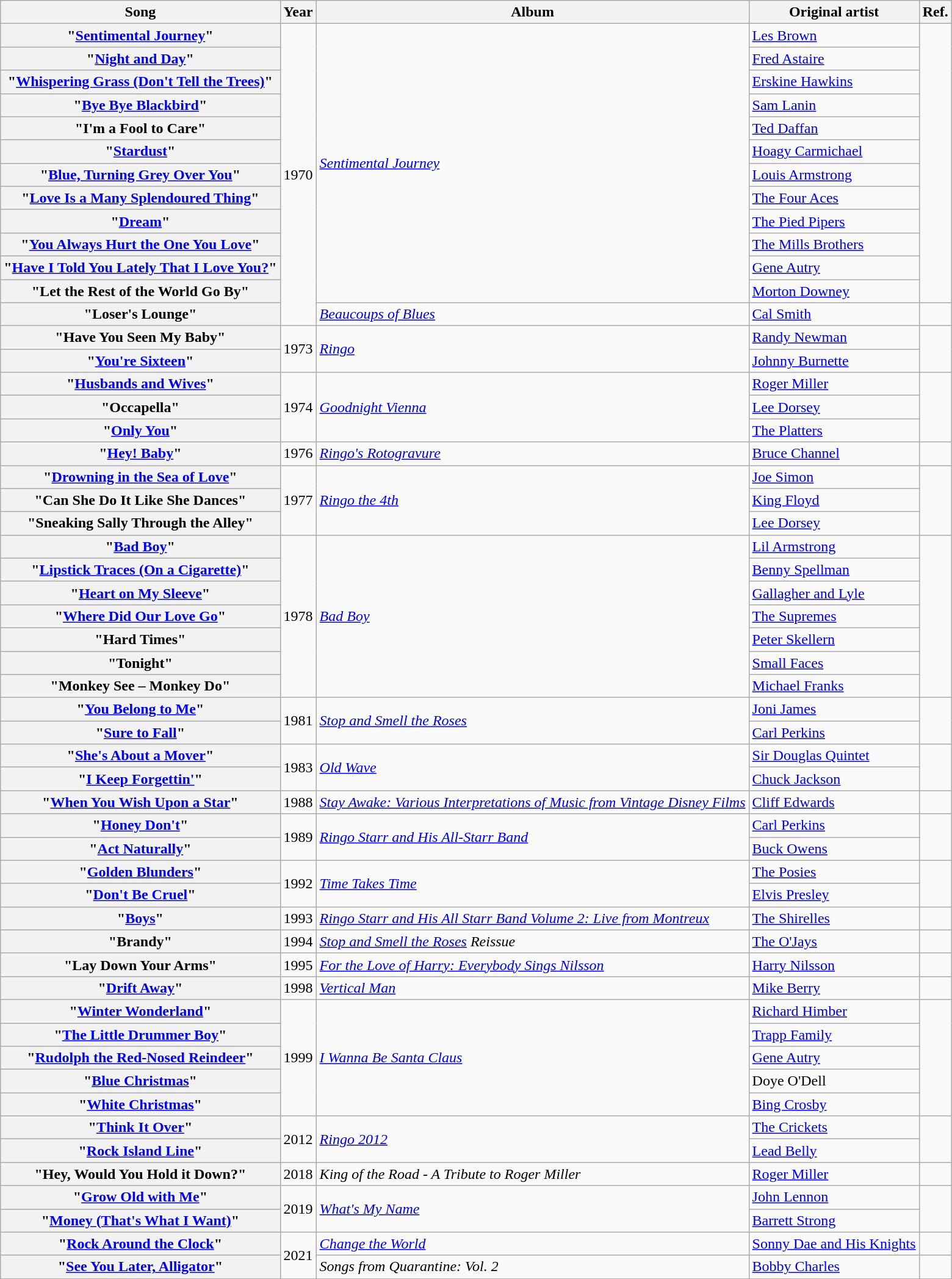<table class="wikitable sortable plainrowheaders" border="1">
<tr>
<th scope="col">Song</th>
<th scope="col">Year</th>
<th scope="col">Album</th>
<th scope="col">Original artist</th>
<th scope="col" class="unsortable">Ref.</th>
</tr>
<tr>
<th scope="row">"<a href='#'>Sentimental Journey</a>"</th>
<td rowspan="13">1970</td>
<td rowspan="12"><em><a href='#'>Sentimental Journey</a></em></td>
<td><a href='#'>Les Brown</a></td>
<td rowspan="12"></td>
</tr>
<tr>
<th scope="row">"<a href='#'>Night and Day</a>"</th>
<td><a href='#'>Fred Astaire</a></td>
</tr>
<tr>
<th scope="row">"<a href='#'>Whispering Grass (Don't Tell the Trees)</a>"</th>
<td><a href='#'>Erskine Hawkins</a></td>
</tr>
<tr>
<th scope="row">"<a href='#'>Bye Bye Blackbird</a>"</th>
<td><a href='#'>Sam Lanin</a></td>
</tr>
<tr>
<th scope="row">"I'm a Fool to Care"</th>
<td><a href='#'>Ted Daffan</a></td>
</tr>
<tr>
<th scope="row">"<a href='#'>Stardust</a>"</th>
<td><a href='#'>Hoagy Carmichael</a></td>
</tr>
<tr>
<th scope="row">"<a href='#'>Blue, Turning Grey Over You</a>"</th>
<td><a href='#'>Louis Armstrong</a></td>
</tr>
<tr>
<th scope="row">"<a href='#'>Love Is a Many Splendoured Thing</a>"</th>
<td><a href='#'>The Four Aces</a></td>
</tr>
<tr>
<th scope="row">"<a href='#'>Dream</a>"</th>
<td><a href='#'>The Pied Pipers</a></td>
</tr>
<tr>
<th scope="row">"<a href='#'>You Always Hurt the One You Love</a>"</th>
<td><a href='#'>The Mills Brothers</a></td>
</tr>
<tr>
<th scope="row">"<a href='#'>Have I Told You Lately That I Love You?</a>"</th>
<td><a href='#'>Gene Autry</a></td>
</tr>
<tr>
<th scope="row">"Let the Rest of the World Go By"</th>
<td><a href='#'>Morton Downey</a></td>
</tr>
<tr>
<th scope="row">"Loser's Lounge"</th>
<td rowspan="1"><em><a href='#'>Beaucoups of Blues</a></em></td>
<td><a href='#'>Cal Smith</a></td>
<td rowspan="1"></td>
</tr>
<tr>
<th scope="row">"Have You Seen My Baby"</th>
<td rowspan="2">1973</td>
<td rowspan="2"><em><a href='#'>Ringo</a></em></td>
<td><a href='#'>Randy Newman</a></td>
<td rowspan="2"></td>
</tr>
<tr>
<th scope="row">"<a href='#'>You're Sixteen</a>"</th>
<td><a href='#'>Johnny Burnette</a></td>
</tr>
<tr>
<th scope="row">"<a href='#'>Husbands and Wives</a>"</th>
<td rowspan="3">1974</td>
<td rowspan="3"><em><a href='#'>Goodnight Vienna</a></em></td>
<td><a href='#'>Roger Miller</a></td>
<td rowspan="3"></td>
</tr>
<tr>
<th scope="row">"Occapella"</th>
<td><a href='#'>Lee Dorsey</a></td>
</tr>
<tr>
<th scope="row">"<a href='#'>Only You</a>"</th>
<td><a href='#'>The Platters</a></td>
</tr>
<tr>
<th scope="row">"<a href='#'>Hey! Baby</a>"</th>
<td rowspan="1">1976</td>
<td rowspan="1"><em><a href='#'>Ringo's Rotogravure</a></em></td>
<td><a href='#'>Bruce Channel</a></td>
<td rowspan="1"></td>
</tr>
<tr>
<th scope="row">"<a href='#'>Drowning in the Sea of Love</a>"</th>
<td rowspan="3">1977</td>
<td rowspan="3"><em><a href='#'>Ringo the 4th</a></em></td>
<td><a href='#'>Joe Simon</a></td>
<td rowspan="3"></td>
</tr>
<tr>
<th scope="row">"Can She Do It Like She Dances"</th>
<td><a href='#'>King Floyd</a></td>
</tr>
<tr>
<th scope="row">"Sneaking Sally Through the Alley"</th>
<td><a href='#'>Lee Dorsey</a></td>
</tr>
<tr>
<th scope="row">"<a href='#'>Bad Boy</a>"</th>
<td rowspan="7">1978</td>
<td rowspan="7"><em><a href='#'>Bad Boy</a></em></td>
<td><a href='#'>Lil Armstrong</a></td>
<td rowspan="7"></td>
</tr>
<tr>
<th scope="row">"<a href='#'>Lipstick Traces (On a Cigarette)</a>"</th>
<td><a href='#'>Benny Spellman</a></td>
</tr>
<tr>
<th scope="row">"<a href='#'>Heart on My Sleeve</a>"</th>
<td><a href='#'>Gallagher and Lyle</a></td>
</tr>
<tr>
<th scope="row">"<a href='#'>Where Did Our Love Go</a>"</th>
<td><a href='#'>The Supremes</a></td>
</tr>
<tr>
<th scope="row">"Hard Times"</th>
<td><a href='#'>Peter Skellern</a></td>
</tr>
<tr>
<th scope="row">"Tonight"</th>
<td><a href='#'>Small Faces</a></td>
</tr>
<tr>
<th scope="row">"Monkey See – Monkey Do"</th>
<td><a href='#'>Michael Franks</a></td>
</tr>
<tr>
<th scope="row">"<a href='#'>You Belong to Me</a>"</th>
<td rowspan="2">1981</td>
<td rowspan="2"><em><a href='#'>Stop and Smell the Roses</a></em></td>
<td><a href='#'>Joni James</a></td>
<td rowspan="2"></td>
</tr>
<tr>
<th scope="row">"<a href='#'>Sure to Fall</a>"</th>
<td><a href='#'>Carl Perkins</a></td>
</tr>
<tr>
<th scope="row">"<a href='#'>She's About a Mover</a>"</th>
<td rowspan="2">1983</td>
<td rowspan="2"><em><a href='#'>Old Wave</a></em></td>
<td><a href='#'>Sir Douglas Quintet</a></td>
<td rowspan="2"></td>
</tr>
<tr>
<th scope="row">"<a href='#'>I Keep Forgettin'</a>"</th>
<td><a href='#'>Chuck Jackson</a></td>
</tr>
<tr>
<th scope="row">"<a href='#'>When You Wish Upon a Star</a>"</th>
<td rowspan="1">1988</td>
<td rowspan="1"><em><a href='#'>Stay Awake: Various Interpretations of Music from Vintage Disney Films</a></em></td>
<td><a href='#'>Cliff Edwards</a></td>
<td rowspan="1"></td>
</tr>
<tr>
<th scope="row">"<a href='#'>Honey Don't</a>"</th>
<td rowspan="2">1989</td>
<td rowspan="2"><em><a href='#'>Ringo Starr and His All-Starr Band</a></em></td>
<td><a href='#'>Carl Perkins</a></td>
<td rowspan="2"></td>
</tr>
<tr>
<th scope="row">"<a href='#'>Act Naturally</a>"</th>
<td><a href='#'>Buck Owens</a></td>
</tr>
<tr>
<th scope="row">"<a href='#'>Golden Blunders</a>"</th>
<td rowspan="2">1992</td>
<td rowspan="2"><em><a href='#'>Time Takes Time</a></em></td>
<td><a href='#'>The Posies</a></td>
<td rowspan="2"></td>
</tr>
<tr>
<th scope="row">"<a href='#'>Don't Be Cruel</a>"</th>
<td><a href='#'>Elvis Presley</a></td>
</tr>
<tr>
<th scope="row">"<a href='#'>Boys</a>"</th>
<td rowspan="1">1993</td>
<td rowspan="1"><em><a href='#'>Ringo Starr and His All Starr Band Volume 2: Live from Montreux</a></em></td>
<td><a href='#'>The Shirelles</a></td>
<td rowspan="1"></td>
</tr>
<tr>
<th scope="row">"Brandy"</th>
<td rowspan="1">1994</td>
<td rowspan="1"><em><a href='#'>Stop and Smell the Roses</a> Reissue</em></td>
<td><a href='#'>The O'Jays</a></td>
<td rowspan="1"></td>
</tr>
<tr>
<th scope="row">"Lay Down Your Arms"</th>
<td rowspan="1">1995</td>
<td rowspan="1"><em><a href='#'>For the Love of Harry: Everybody Sings Nilsson</a></em></td>
<td><a href='#'>Harry Nilsson</a></td>
<td rowspan="1"></td>
</tr>
<tr>
<th scope="row">"<a href='#'>Drift Away</a>"</th>
<td rowspan="1">1998</td>
<td rowspan="1"><em><a href='#'>Vertical Man</a></em></td>
<td><a href='#'>Mike Berry</a></td>
<td rowspan="1"></td>
</tr>
<tr>
<th scope="row">"<a href='#'>Winter Wonderland</a>"</th>
<td rowspan="5">1999</td>
<td rowspan="5"><em><a href='#'>I Wanna Be Santa Claus</a></em></td>
<td><a href='#'>Richard Himber</a></td>
<td rowspan="5"></td>
</tr>
<tr>
<th scope="row">"<a href='#'>The Little Drummer Boy</a>"</th>
<td><a href='#'>Trapp Family</a></td>
</tr>
<tr>
<th scope="row">"<a href='#'>Rudolph the Red-Nosed Reindeer</a>"</th>
<td><a href='#'>Gene Autry</a></td>
</tr>
<tr>
<th scope="row">"<a href='#'>Blue Christmas</a>"</th>
<td>Doye O'Dell</td>
</tr>
<tr>
<th scope="row">"<a href='#'>White Christmas</a>"</th>
<td><a href='#'>Bing Crosby</a></td>
</tr>
<tr>
<th scope="row">"<a href='#'>Think It Over</a>"</th>
<td rowspan="2">2012</td>
<td rowspan="2"><em><a href='#'>Ringo 2012</a></em></td>
<td><a href='#'>The Crickets</a></td>
<td rowspan="2"></td>
</tr>
<tr>
<th scope="row">"<a href='#'>Rock Island Line</a>"</th>
<td><a href='#'>Lead Belly</a></td>
</tr>
<tr>
<th scope="row">"Hey, Would You Hold it Down?"</th>
<td rowspan="1">2018</td>
<td rowspan="1"><em>King of the Road - A Tribute to Roger Miller</em></td>
<td><a href='#'>Roger Miller</a></td>
<td rowspan="1"></td>
</tr>
<tr>
<th scope="row">"<a href='#'>Grow Old with Me</a>"</th>
<td rowspan="2">2019</td>
<td rowspan="2"><em><a href='#'>What's My Name</a></em></td>
<td><a href='#'>John Lennon</a></td>
<td rowspan="2"></td>
</tr>
<tr>
<th scope="row">"<a href='#'>Money (That's What I Want)</a>"</th>
<td><a href='#'>Barrett Strong</a></td>
</tr>
<tr>
<th scope="row">"<a href='#'>Rock Around the Clock</a>"</th>
<td rowspan="2">2021</td>
<td rowspan="1"><em><a href='#'>Change the World</a></em></td>
<td><a href='#'>Sonny Dae and His Knights</a></td>
<td rowspan="1"></td>
</tr>
<tr>
<th scope="row">"<a href='#'>See You Later, Alligator</a>"</th>
<td rowspan="1"><em>Songs from Quarantine: Vol. 2</em></td>
<td><a href='#'>Bobby Charles</a></td>
<td rowspan="1"></td>
</tr>
<tr>
</tr>
</table>
